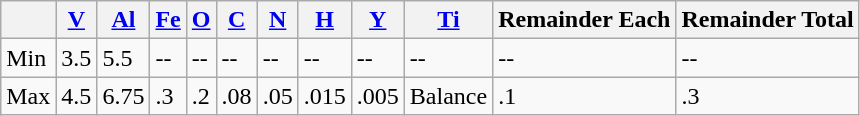<table class="wikitable">
<tr>
<th></th>
<th><a href='#'>V</a></th>
<th><a href='#'>Al</a></th>
<th><a href='#'>Fe</a></th>
<th><a href='#'>O</a></th>
<th><a href='#'>C</a></th>
<th><a href='#'>N</a></th>
<th><a href='#'>H</a></th>
<th><a href='#'>Y</a></th>
<th><a href='#'>Ti</a></th>
<th>Remainder Each</th>
<th>Remainder Total</th>
</tr>
<tr>
<td>Min</td>
<td>3.5</td>
<td>5.5</td>
<td>--</td>
<td>--</td>
<td>--</td>
<td>--</td>
<td>--</td>
<td>--</td>
<td>--</td>
<td>--</td>
<td>--</td>
</tr>
<tr>
<td>Max</td>
<td>4.5</td>
<td>6.75</td>
<td>.3</td>
<td>.2</td>
<td>.08</td>
<td>.05</td>
<td>.015</td>
<td>.005</td>
<td>Balance</td>
<td>.1</td>
<td>.3</td>
</tr>
</table>
